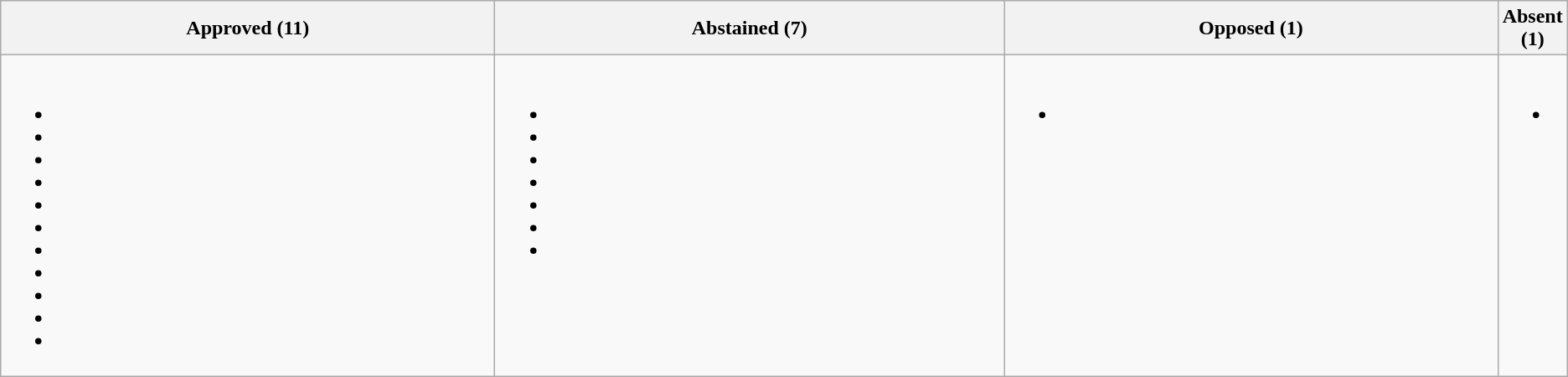<table class=wikitable>
<tr>
<th width="33%">Approved (11)</th>
<th width="34%">Abstained (7)</th>
<th width="33%">Opposed (1)</th>
<th width="32%">Absent (1)</th>
</tr>
<tr valign=top>
<td><br><ul><li></li><li></li><li></li><li></li><li></li><li></li><li></li><li></li><li></li><li></li><li></li></ul></td>
<td><br><ul><li></li><li></li><li></li><li></li><li></li><li></li><li></li></ul></td>
<td><br><ul><li></li></ul></td>
<td><br><ul><li></li></ul></td>
</tr>
</table>
